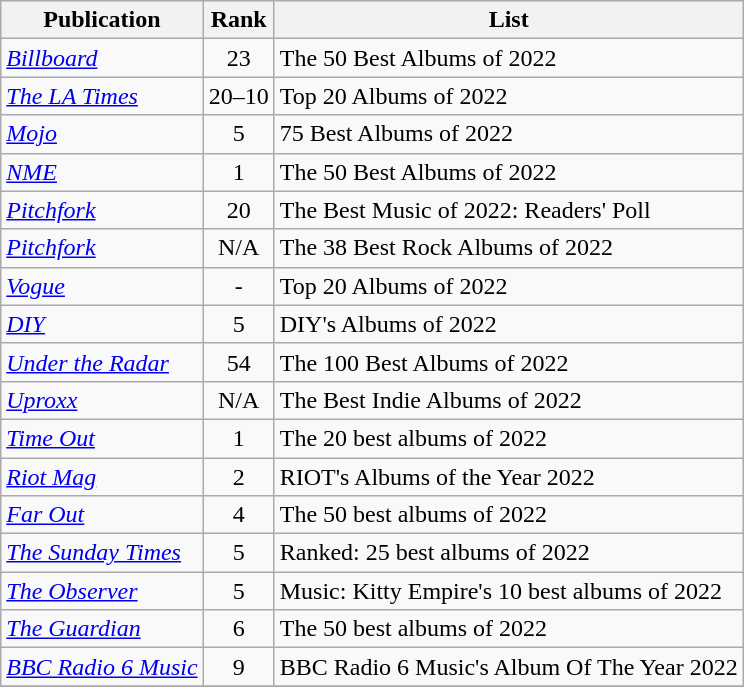<table class="wikitable">
<tr>
<th>Publication</th>
<th>Rank</th>
<th>List</th>
</tr>
<tr>
<td><em><a href='#'>Billboard</a></em></td>
<td align="center">23</td>
<td>The 50 Best Albums of 2022</td>
</tr>
<tr>
<td><em><a href='#'>The LA Times</a></em></td>
<td align="center">20–10</td>
<td>Top 20 Albums of 2022</td>
</tr>
<tr>
<td><em><a href='#'>Mojo</a></em></td>
<td align="center">5</td>
<td>75 Best Albums of 2022</td>
</tr>
<tr>
<td><em><a href='#'>NME</a></em></td>
<td align="center">1</td>
<td>The 50 Best Albums of 2022</td>
</tr>
<tr>
<td><em><a href='#'>Pitchfork</a></em></td>
<td align="center">20</td>
<td>The Best Music of 2022: Readers' Poll</td>
</tr>
<tr>
<td><em><a href='#'>Pitchfork</a></em></td>
<td align="center">N/A</td>
<td>The 38 Best Rock Albums of 2022</td>
</tr>
<tr>
<td><em><a href='#'>Vogue</a></em></td>
<td align=center>-</td>
<td>Top 20 Albums of 2022</td>
</tr>
<tr>
<td><em><a href='#'>DIY</a></em></td>
<td align=center>5</td>
<td>DIY's Albums of 2022</td>
</tr>
<tr>
<td><em><a href='#'>Under the Radar</a></em></td>
<td align=center>54</td>
<td>The 100 Best Albums of 2022</td>
</tr>
<tr>
<td><em><a href='#'>Uproxx</a></em></td>
<td align=center>N/A</td>
<td>The Best Indie Albums of 2022</td>
</tr>
<tr>
<td><em><a href='#'>Time Out</a></em></td>
<td align=center>1</td>
<td>The 20 best albums of 2022</td>
</tr>
<tr>
<td><em><a href='#'>Riot Mag</a></em></td>
<td align=center>2</td>
<td>RIOT's Albums of the Year 2022</td>
</tr>
<tr>
<td><em><a href='#'>Far Out</a></em></td>
<td align=center>4</td>
<td>The 50 best albums of 2022</td>
</tr>
<tr>
<td><em><a href='#'>The Sunday Times</a></em></td>
<td align=center>5</td>
<td>Ranked: 25 best albums of 2022</td>
</tr>
<tr>
<td><em><a href='#'>The Observer</a></em></td>
<td align=center>5</td>
<td>Music: Kitty Empire's 10 best albums of 2022</td>
</tr>
<tr>
<td><em><a href='#'>The Guardian</a></em></td>
<td align=center>6</td>
<td>The 50 best albums of 2022</td>
</tr>
<tr>
<td><em><a href='#'>BBC Radio 6 Music</a></em></td>
<td align=center>9</td>
<td>BBC Radio 6 Music's Album Of The Year 2022</td>
</tr>
<tr>
</tr>
</table>
